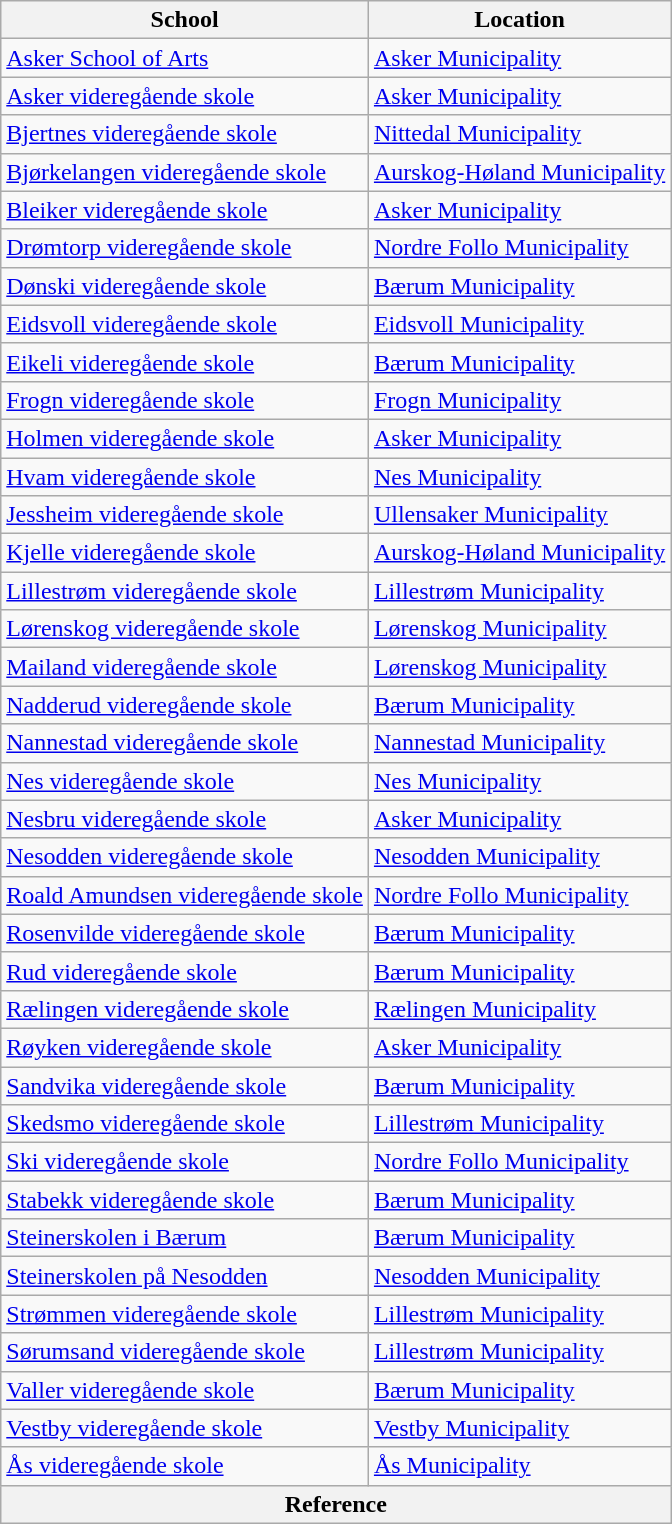<table class="wikitable sortable">
<tr>
<th>School</th>
<th>Location</th>
</tr>
<tr>
<td><a href='#'>Asker School of Arts</a></td>
<td><a href='#'>Asker Municipality</a></td>
</tr>
<tr>
<td><a href='#'>Asker videregående skole</a></td>
<td><a href='#'>Asker Municipality</a></td>
</tr>
<tr>
<td><a href='#'>Bjertnes videregående skole</a></td>
<td><a href='#'>Nittedal Municipality</a></td>
</tr>
<tr>
<td><a href='#'>Bjørkelangen videregående skole</a></td>
<td><a href='#'>Aurskog-Høland Municipality</a></td>
</tr>
<tr>
<td><a href='#'>Bleiker videregående skole</a></td>
<td><a href='#'>Asker Municipality</a></td>
</tr>
<tr>
<td><a href='#'>Drømtorp videregående skole</a></td>
<td><a href='#'>Nordre Follo Municipality</a></td>
</tr>
<tr>
<td><a href='#'>Dønski videregående skole</a></td>
<td><a href='#'>Bærum Municipality</a></td>
</tr>
<tr>
<td><a href='#'>Eidsvoll videregående skole</a></td>
<td><a href='#'>Eidsvoll Municipality</a></td>
</tr>
<tr>
<td><a href='#'>Eikeli videregående skole</a></td>
<td><a href='#'>Bærum Municipality</a></td>
</tr>
<tr>
<td><a href='#'>Frogn videregående skole</a></td>
<td><a href='#'>Frogn Municipality</a></td>
</tr>
<tr>
<td><a href='#'>Holmen videregående skole</a></td>
<td><a href='#'>Asker Municipality</a></td>
</tr>
<tr>
<td><a href='#'>Hvam videregående skole</a></td>
<td><a href='#'>Nes Municipality</a></td>
</tr>
<tr>
<td><a href='#'>Jessheim videregående skole</a></td>
<td><a href='#'>Ullensaker Municipality</a></td>
</tr>
<tr>
<td><a href='#'>Kjelle videregående skole</a></td>
<td><a href='#'>Aurskog-Høland Municipality</a></td>
</tr>
<tr>
<td><a href='#'>Lillestrøm videregående skole</a></td>
<td><a href='#'>Lillestrøm Municipality</a></td>
</tr>
<tr>
<td><a href='#'>Lørenskog videregående skole</a></td>
<td><a href='#'>Lørenskog Municipality</a></td>
</tr>
<tr>
<td><a href='#'>Mailand videregående skole</a></td>
<td><a href='#'>Lørenskog Municipality</a></td>
</tr>
<tr>
<td><a href='#'>Nadderud videregående skole</a></td>
<td><a href='#'>Bærum Municipality</a></td>
</tr>
<tr>
<td><a href='#'>Nannestad videregående skole</a></td>
<td><a href='#'>Nannestad Municipality</a></td>
</tr>
<tr>
<td><a href='#'>Nes videregående skole</a></td>
<td><a href='#'>Nes Municipality</a></td>
</tr>
<tr>
<td><a href='#'>Nesbru videregående skole</a></td>
<td><a href='#'>Asker Municipality</a></td>
</tr>
<tr>
<td><a href='#'>Nesodden videregående skole</a></td>
<td><a href='#'>Nesodden Municipality</a></td>
</tr>
<tr>
<td><a href='#'>Roald Amundsen videregående skole</a></td>
<td><a href='#'>Nordre Follo Municipality</a></td>
</tr>
<tr>
<td><a href='#'>Rosenvilde videregående skole</a></td>
<td><a href='#'>Bærum Municipality</a></td>
</tr>
<tr>
<td><a href='#'>Rud videregående skole</a></td>
<td><a href='#'>Bærum Municipality</a></td>
</tr>
<tr>
<td><a href='#'>Rælingen videregående skole</a></td>
<td><a href='#'>Rælingen Municipality</a></td>
</tr>
<tr>
<td><a href='#'>Røyken videregående skole</a></td>
<td><a href='#'>Asker Municipality</a></td>
</tr>
<tr>
<td><a href='#'>Sandvika videregående skole</a></td>
<td><a href='#'>Bærum Municipality</a></td>
</tr>
<tr>
<td><a href='#'>Skedsmo videregående skole</a></td>
<td><a href='#'>Lillestrøm Municipality</a></td>
</tr>
<tr>
<td><a href='#'>Ski videregående skole</a></td>
<td><a href='#'>Nordre Follo Municipality</a></td>
</tr>
<tr>
<td><a href='#'>Stabekk videregående skole</a></td>
<td><a href='#'>Bærum Municipality</a></td>
</tr>
<tr>
<td><a href='#'>Steinerskolen i Bærum</a></td>
<td><a href='#'>Bærum Municipality</a></td>
</tr>
<tr>
<td><a href='#'>Steinerskolen på Nesodden</a></td>
<td><a href='#'>Nesodden Municipality</a></td>
</tr>
<tr>
<td><a href='#'>Strømmen videregående skole</a></td>
<td><a href='#'>Lillestrøm Municipality</a></td>
</tr>
<tr>
<td><a href='#'>Sørumsand videregående skole</a></td>
<td><a href='#'>Lillestrøm Municipality</a></td>
</tr>
<tr>
<td><a href='#'>Valler videregående skole</a></td>
<td><a href='#'>Bærum Municipality</a></td>
</tr>
<tr>
<td><a href='#'>Vestby videregående skole</a></td>
<td><a href='#'>Vestby Municipality</a></td>
</tr>
<tr>
<td><a href='#'>Ås videregående skole</a></td>
<td><a href='#'>Ås Municipality</a></td>
</tr>
<tr>
<th colspan="2">Reference</th>
</tr>
</table>
